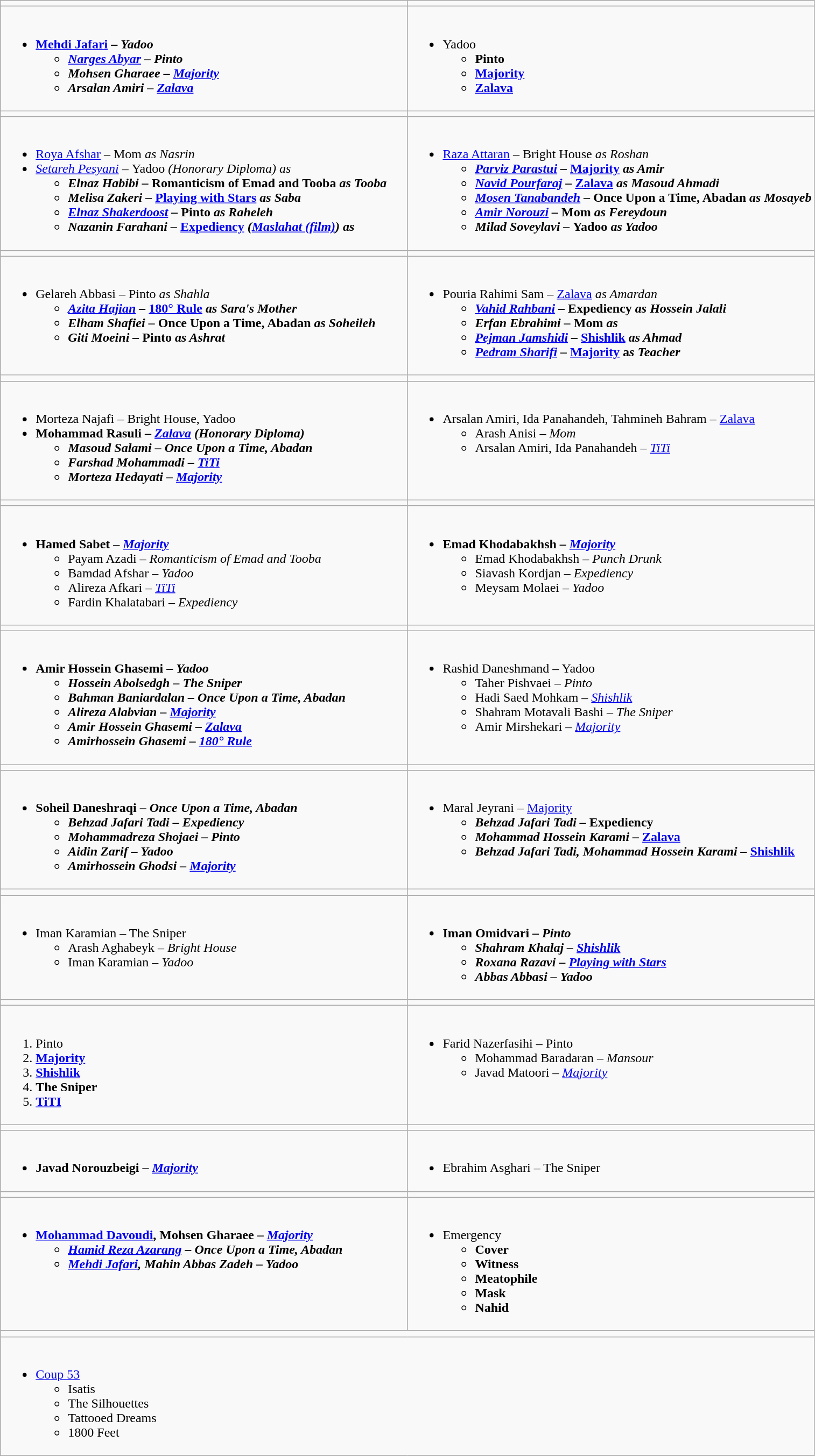<table class="wikitable">
<tr>
<td style="vertical-align:top; width:50%;"></td>
<td style="vertical-align:top; width:50%;"></td>
</tr>
<tr>
<td valign="top"><br><ul><li><strong><a href='#'>Mehdi Jafari</a></strong> <strong>– <em>Yadoo<strong><em><ul><li><a href='#'>Narges Abyar</a> – </em>Pinto<em></li><li>Mohsen Gharaee – </em><a href='#'>Majority</a><em></li><li>Arsalan Amiri – </em><a href='#'>Zalava</a><em></li></ul></li></ul></td>
<td valign="top"><br><ul><li></em></strong>Yadoo<strong><em><ul><li></em>Pinto<em></li><li></em><a href='#'>Majority</a><em></li><li></em><a href='#'>Zalava</a><em></li></ul></li></ul></td>
</tr>
<tr>
<td style="vertical-align:top; width:50%;"></td>
<td style="vertical-align:top; width:50%;"></td>
</tr>
<tr>
<td valign="top"><br><ul><li></strong><a href='#'>Roya Afshar</a> – </em>Mom<em> as Nasrin<strong></li><li></strong><a href='#'>Setareh Pesyani</a><strong> </strong>– </em>Yadoo<em> (Honorary Diploma) as<strong><ul><li>Elnaz Habibi – </em>Romanticism of Emad and Tooba<em> as Tooba</li><li>Melisa Zakeri – </em><a href='#'>Playing with Stars</a><em> as Saba</li><li><a href='#'>Elnaz Shakerdoost</a> – </em>Pinto<em> as Raheleh</li><li>Nazanin Farahani – </em><a href='#'>Expediency</a><em> (<a href='#'>Maslahat (film)</a>) as</li></ul></li></ul></td>
<td valign="top"><br><ul><li></strong><a href='#'>Raza Attaran</a> – </em>Bright House<em> as Roshan<strong><ul><li><a href='#'>Parviz Parastui</a> – </em><a href='#'>Majority</a><em> as Amir</li><li><a href='#'>Navid Pourfaraj</a> – </em><a href='#'>Zalava</a><em> as Masoud Ahmadi</li><li><a href='#'>Mosen Tanabandeh</a> – </em>Once Upon a Time, Abadan<em> as Mosayeb</li><li><a href='#'>Amir Norouzi</a> – </em>Mom<em> as Fereydoun</li><li>Milad Soveylavi – </em>Yadoo<em> as Yadoo</li></ul></li></ul></td>
</tr>
<tr>
<td style="vertical-align:top; width:50%;"></td>
<td style="vertical-align:top; width:50%;"></td>
</tr>
<tr>
<td valign="top"><br><ul><li></strong>Gelareh Abbasi<strong> </strong>– </em>Pinto<em> as Shahla<strong><ul><li><a href='#'>Azita Hajian</a> – <a href='#'></em>180° Rule<em></a> as Sara's Mother</li><li>Elham Shafiei – </em>Once Upon a Time, Abadan<em> as Soheileh</li><li>Giti Moeini – </em>Pinto<em> as Ashrat</li></ul></li></ul></td>
<td valign="top"><br><ul><li></strong>Pouria Rahimi Sam – </em><a href='#'>Zalava</a><em> as Amardan<strong><ul><li><a href='#'>Vahid Rahbani</a> – </em>Expediency<em> as Hossein Jalali</li><li>Erfan Ebrahimi – </em>Mom<em> as</li><li><a href='#'>Pejman Jamshidi</a> – </em><a href='#'>Shishlik</a><em> as Ahmad</li><li><a href='#'>Pedram Sharifi</a> – </em><a href='#'>Majority</a> a<em>s Teacher</li></ul></li></ul></td>
</tr>
<tr>
<td style="vertical-align:top; width:50%;"></td>
<td style="vertical-align:top; width:50%;"></td>
</tr>
<tr>
<td valign="top"><br><ul><li></strong>Morteza Najafi<strong> </strong>– Bright House</em>, Yadoo</em></strong></li><li><strong>Mohammad Rasuli – <em><a href='#'>Zalava</a><strong><em> </strong>(Honorary Diploma)<strong><ul><li>Masoud Salami – </em>Once Upon a Time, Abadan<em></li><li>Farshad Mohammadi – </em><a href='#'>TiTi</a><em></li><li>Morteza Hedayati – </em><a href='#'>Majority</a><em></li></ul></li></ul></td>
<td valign="top"><br><ul><li></strong>Arsalan Amiri, Ida Panahandeh, Tahmineh Bahram<strong> </strong>– </em><a href='#'>Zalava</a></em></strong><ul><li>Arash Anisi – <em>Mom</em></li><li>Arsalan Amiri, Ida Panahandeh – <em><a href='#'>TiTi</a></em></li></ul></li></ul></td>
</tr>
<tr>
<td style="vertical-align:top; width:50%;"></td>
<td style="vertical-align:top; width:50%;"></td>
</tr>
<tr>
<td valign="top"><br><ul><li><strong>Hamed Sabet</strong> – <strong><a href='#'><em>Majority</em></a></strong><ul><li>Payam Azadi – <em>Romanticism of Emad and Tooba</em></li><li>Bamdad Afshar – <em>Yadoo</em></li><li>Alireza Afkari – <em><a href='#'>TiTi</a></em></li><li>Fardin Khalatabari – <em>Expediency</em></li></ul></li></ul></td>
<td valign="top"><br><ul><li><strong>Emad Khodabakhsh</strong> <strong>– <a href='#'><em>Majority</em></a></strong><ul><li>Emad Khodabakhsh – <em>Punch Drunk</em></li><li>Siavash Kordjan – <em>Expediency</em></li><li>Meysam Molaei – <em>Yadoo</em></li></ul></li></ul></td>
</tr>
<tr>
<td style="vertical-align:top; width:50%;"></td>
<td style="vertical-align:top; width:50%;"></td>
</tr>
<tr>
<td valign="top"><br><ul><li><strong>Amir Hossein Ghasemi</strong> <strong>– <em>Yadoo<strong><em><ul><li>Hossein Abolsedgh – </em>The Sniper<em></li><li>Bahman Baniardalan – </em>Once Upon a Time, Abadan<em></li><li>Alireza Alabvian – </em><a href='#'>Majority</a><em></li><li>Amir Hossein Ghasemi – </em><a href='#'>Zalava</a><em></li><li>Amirhossein Ghasemi – <a href='#'></em>180° Rule<em></a></li></ul></li></ul></td>
<td valign="top"><br><ul><li></strong>Rashid Daneshmand<strong> </strong>– </em>Yadoo</em></strong><ul><li>Taher Pishvaei – <em>Pinto</em></li><li>Hadi Saed Mohkam – <em><a href='#'>Shishlik</a></em></li><li>Shahram Motavali Bashi – <em>The Sniper</em></li><li>Amir Mirshekari – <em><a href='#'>Majority</a></em></li></ul></li></ul></td>
</tr>
<tr>
<td style="vertical-align:top; width:50%;"></td>
<td style="vertical-align:top; width:50%;"></td>
</tr>
<tr>
<td valign="top"><br><ul><li><strong>Soheil Daneshraqi – <em>Once Upon a Time, Abadan<strong><em><ul><li>Behzad Jafari Tadi – </em>Expediency<em></li><li>Mohammadreza Shojaei – </em>Pinto<em></li><li>Aidin Zarif – </em>Yadoo<em></li><li>Amirhossein Ghodsi – </em><a href='#'>Majority</a><em></li></ul></li></ul></td>
<td valign="top"><br><ul><li></strong>Maral Jeyrani<strong> </strong>– <a href='#'></em>Majority<em></a><strong><ul><li>Behzad Jafari Tadi – </em>Expediency<em></li><li>Mohammad Hossein Karami – </em><a href='#'>Zalava</a><em></li><li>Behzad Jafari Tadi, Mohammad Hossein Karami – </em><a href='#'>Shishlik</a><em></li></ul></li></ul></td>
</tr>
<tr>
<td style="vertical-align:top; width:50%;"></td>
<td style="vertical-align:top; width:50%;"></td>
</tr>
<tr>
<td valign="top"><br><ul><li></strong>Iman Karamian – </em>The Sniper</em></strong><ul><li>Arash Aghabeyk – <em>Bright House</em></li><li>Iman Karamian – <em>Yadoo</em></li></ul></li></ul></td>
<td valign="top"><br><ul><li><strong>Iman Omidvari – <em>Pinto<strong><em><ul><li>Shahram Khalaj – </em><a href='#'>Shishlik</a><em></li><li>Roxana Razavi – </em><a href='#'>Playing with Stars</a><em></li><li>Abbas Abbasi – </em>Yadoo<em></li></ul></li></ul></td>
</tr>
<tr>
<td style="vertical-align:top; width:50%;"></td>
<td style="vertical-align:top; width:50%;"></td>
</tr>
<tr>
<td valign="top"><br><ol><li></em></strong>Pinto<strong><em></li><li></em><a href='#'>Majority</a><em></li><li></em><a href='#'>Shishlik</a><em></li><li></em>The Sniper<em></li><li></em><a href='#'>TiTI</a><em></li></ol></td>
<td valign="top"><br><ul><li></strong>Farid Nazerfasihi<strong> </strong>– </em>Pinto</em></strong><ul><li>Mohammad Baradaran – <em>Mansour</em></li><li>Javad Matoori – <em><a href='#'>Majority</a></em></li></ul></li></ul></td>
</tr>
<tr>
<td style="vertical-align:top; width:50%;"></td>
<td style="vertical-align:top; width:50%;"></td>
</tr>
<tr>
<td valign="top"><br><ul><li><strong>Javad Norouzbeigi – <em><a href='#'>Majority</a><strong><em></li></ul></td>
<td valign="top"><br><ul><li></strong>Ebrahim Asghari – </em>The Sniper</em></strong></li></ul></td>
</tr>
<tr>
<td style="vertical-align:top; width:50%;"></td>
<td></td>
</tr>
<tr>
<td valign="top"><br><ul><li><strong><a href='#'>Mohammad Davoudi</a>, Mohsen Gharaee – <em><a href='#'>Majority</a><strong><em><ul><li><a href='#'>Hamid Reza Azarang</a> – </em>Once Upon a Time, Abadan<em></li><li><a href='#'>Mehdi Jafari</a>, Mahin Abbas Zadeh – </em>Yadoo<em></li></ul></li></ul></td>
<td valign="top"><br><ul><li></em></strong>Emergency<strong><em><ul><li></em>Cover<em></li><li></em>Witness<em></li><li></em>Meatophile<em></li><li></em>Mask<em></li><li></em>Nahid<em></li></ul></li></ul></td>
</tr>
<tr>
<td colspan="2" style="vertical-align:top; width:50%;"></td>
</tr>
<tr>
<td colspan="2"><br><ul><li></em><a href='#'>Coup 53</a><em><ul><li></em>Isatis<em></li><li></em>The Silhouettes<em></li><li></em>Tattooed Dreams<em></li><li></em>1800 Feet<em></li></ul></li></ul></td>
</tr>
</table>
